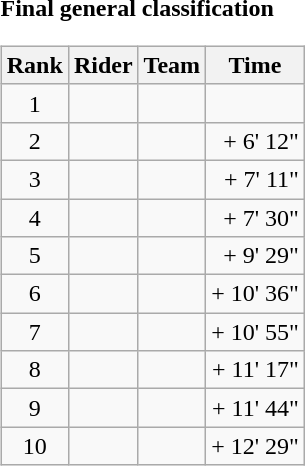<table>
<tr>
<td><strong>Final general classification</strong><br><table class="wikitable">
<tr>
<th scope="col">Rank</th>
<th scope="col">Rider</th>
<th scope="col">Team</th>
<th scope="col">Time</th>
</tr>
<tr>
<td style="text-align:center;">1</td>
<td></td>
<td></td>
<td style="text-align:right;"></td>
</tr>
<tr>
<td style="text-align:center;">2</td>
<td></td>
<td></td>
<td style="text-align:right;">+ 6' 12"</td>
</tr>
<tr>
<td style="text-align:center;">3</td>
<td></td>
<td></td>
<td style="text-align:right;">+ 7' 11"</td>
</tr>
<tr>
<td style="text-align:center;">4</td>
<td></td>
<td></td>
<td style="text-align:right;">+ 7' 30"</td>
</tr>
<tr>
<td style="text-align:center;">5</td>
<td></td>
<td></td>
<td style="text-align:right;">+ 9' 29"</td>
</tr>
<tr>
<td style="text-align:center;">6</td>
<td></td>
<td></td>
<td style="text-align:right;">+ 10' 36"</td>
</tr>
<tr>
<td style="text-align:center;">7</td>
<td></td>
<td></td>
<td style="text-align:right;">+ 10' 55"</td>
</tr>
<tr>
<td style="text-align:center;">8</td>
<td></td>
<td></td>
<td style="text-align:right;">+ 11' 17"</td>
</tr>
<tr>
<td style="text-align:center;">9</td>
<td></td>
<td></td>
<td style="text-align:right;">+ 11' 44"</td>
</tr>
<tr>
<td style="text-align:center;">10</td>
<td></td>
<td></td>
<td style="text-align:right;">+ 12' 29"</td>
</tr>
</table>
</td>
</tr>
</table>
